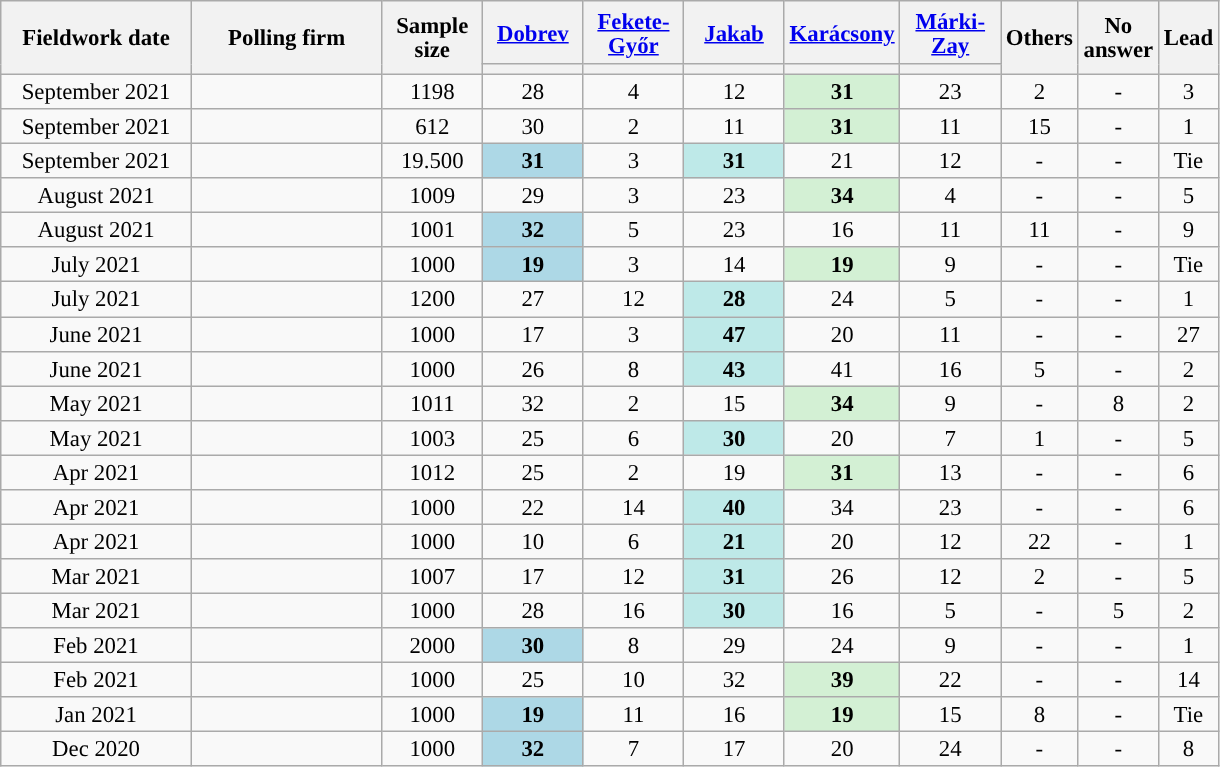<table class="wikitable sortable" style="text-align:center;font-size:95%;line-height:16px;">
<tr style="height:42px;">
<th style="width:120px;" rowspan="2">Fieldwork date</th>
<th style="width:120px;" rowspan="2">Polling firm</th>
<th style="width:60px;" rowspan="2">Sample<br>size</th>
<th style="width:60px;" class="unsortable"><a href='#'>Dobrev</a></th>
<th style="width:60px;" class="unsortable"><a href='#'>Fekete-Győr</a></th>
<th style="width:60px;" class="unsortable"><a href='#'>Jakab</a></th>
<th style="width:60px;" class="unsortable"><a href='#'>Karácsony</a></th>
<th style="width:60px;" class="unsortable"><a href='#'>Márki-Zay</a></th>
<th style="width:40px;" class="unsortable" rowspan="2">Others</th>
<th style="width:40px;" class="unsortable" rowspan="2">No answer</th>
<th style="width:20px;" class="unsortable" rowspan="2">Lead</th>
</tr>
<tr>
<th style="color:inherit;background:"></th>
<th style="color:inherit;background:"></th>
<th style="color:inherit;background:"></th>
<th style="color:inherit;background:"></th>
<th style="color:inherit;background:"></th>
</tr>
<tr>
<td>September 2021</td>
<td></td>
<td>1198</td>
<td>28</td>
<td>4</td>
<td>12</td>
<td style="background:#d3f0d4"><strong>31</strong></td>
<td>23</td>
<td>2</td>
<td>-</td>
<td style="background:">3</td>
</tr>
<tr>
<td>September 2021</td>
<td></td>
<td>612</td>
<td>30</td>
<td>2</td>
<td>11</td>
<td style="background:#d3f0d4"><strong>31</strong></td>
<td>11</td>
<td>15</td>
<td>-</td>
<td style="background:">1</td>
</tr>
<tr>
<td>September 2021</td>
<td></td>
<td>19.500</td>
<td style="background:#add8e6"><strong>31</strong></td>
<td>3</td>
<td style="background:#bee9e8"><strong>31</strong></td>
<td>21</td>
<td>12</td>
<td>-</td>
<td>-</td>
<td>Tie</td>
</tr>
<tr>
<td>August 2021</td>
<td></td>
<td>1009</td>
<td>29</td>
<td>3</td>
<td>23</td>
<td style="background:#d3f0d4"><strong>34</strong></td>
<td>4</td>
<td>-</td>
<td>-</td>
<td style="background:">5</td>
</tr>
<tr>
<td>August 2021</td>
<td></td>
<td>1001</td>
<td style="background:#add8e6"><strong>32</strong></td>
<td>5</td>
<td>23</td>
<td>16</td>
<td>11</td>
<td>11</td>
<td>-</td>
<td style="background:">9</td>
</tr>
<tr>
<td>July 2021</td>
<td></td>
<td>1000</td>
<td style="background:#add8e6"><strong>19</strong></td>
<td>3</td>
<td>14</td>
<td style="background:#d3f0d4"><strong>19</strong></td>
<td>9</td>
<td>-</td>
<td>-</td>
<td>Tie</td>
</tr>
<tr>
<td>July 2021</td>
<td></td>
<td>1200</td>
<td>27</td>
<td>12</td>
<td style="background:#bee9e8"><strong>28</strong></td>
<td>24</td>
<td>5</td>
<td>-</td>
<td>-</td>
<td style="background:">1</td>
</tr>
<tr>
<td>June 2021</td>
<td></td>
<td>1000</td>
<td>17</td>
<td>3</td>
<td style="background:#bee9e8"><strong>47</strong></td>
<td>20</td>
<td>11</td>
<td>-</td>
<td>-</td>
<td style="background:">27</td>
</tr>
<tr>
<td data-sort-value="2021-06-01">June 2021</td>
<td></td>
<td>1000</td>
<td>26</td>
<td>8</td>
<td style="background:#bee9e8"><strong>43</strong></td>
<td>41</td>
<td>16</td>
<td>5</td>
<td>-</td>
<td style="background:">2</td>
</tr>
<tr>
<td data-sort-value="2021-05-01">May 2021</td>
<td></td>
<td>1011</td>
<td>32</td>
<td>2</td>
<td>15</td>
<td style="background:#d3f0d4"><strong>34</strong></td>
<td>9</td>
<td>-</td>
<td>8</td>
<td style="background:">2</td>
</tr>
<tr>
<td data-sort-value="2021-05-01">May 2021</td>
<td></td>
<td>1003</td>
<td>25</td>
<td>6</td>
<td style="background:#bee9e8"><strong>30</strong></td>
<td>20</td>
<td>7</td>
<td>1</td>
<td>-</td>
<td style="background:">5</td>
</tr>
<tr>
<td data-sort-value="2021-04-01">Apr 2021</td>
<td></td>
<td>1012</td>
<td>25</td>
<td>2</td>
<td>19</td>
<td style="background:#d3f0d4"><strong>31</strong></td>
<td>13</td>
<td>-</td>
<td>-</td>
<td style="background:">6</td>
</tr>
<tr>
<td data-sort-value="2021-04-01">Apr 2021</td>
<td></td>
<td>1000</td>
<td>22</td>
<td>14</td>
<td style="background:#bee9e8"><strong>40</strong></td>
<td>34</td>
<td>23</td>
<td>-</td>
<td>-</td>
<td style="background:">6</td>
</tr>
<tr>
<td data-sort-value="2021-04-01">Apr 2021</td>
<td></td>
<td>1000</td>
<td>10</td>
<td>6</td>
<td style="background:#bee9e8"><strong>21</strong></td>
<td>20</td>
<td>12</td>
<td>22</td>
<td>-</td>
<td style="background:">1</td>
</tr>
<tr>
<td data-sort-value="2021-03-01">Mar 2021</td>
<td></td>
<td>1007</td>
<td>17</td>
<td>12</td>
<td style="background:#bee9e8"><strong>31</strong></td>
<td>26</td>
<td>12</td>
<td>2</td>
<td>-</td>
<td style="background:">5</td>
</tr>
<tr>
<td data-sort-value="2021-03-01">Mar 2021</td>
<td></td>
<td>1000</td>
<td>28</td>
<td>16</td>
<td style="background:#bee9e8"><strong>30</strong></td>
<td>16</td>
<td>5</td>
<td>-</td>
<td>5</td>
<td style="background:">2</td>
</tr>
<tr>
<td data-sort-value="2021-02-01">Feb 2021</td>
<td></td>
<td>2000</td>
<td style="background:#add8e6"><strong>30</strong></td>
<td>8</td>
<td>29</td>
<td>24</td>
<td>9</td>
<td>-</td>
<td>-</td>
<td style="background:">1</td>
</tr>
<tr>
<td data-sort-value="2021-02-01">Feb 2021</td>
<td></td>
<td>1000</td>
<td>25</td>
<td>10</td>
<td>32</td>
<td style="background:#d3f0d4"><strong>39</strong></td>
<td>22</td>
<td>-</td>
<td>-</td>
<td style="background:">14</td>
</tr>
<tr>
<td data-sort-value="2021-01-01">Jan 2021</td>
<td></td>
<td>1000</td>
<td style="background:#add8e6"><strong>19</strong></td>
<td>11</td>
<td>16</td>
<td style="background:#d3f0d4"><strong>19</strong></td>
<td>15</td>
<td>8</td>
<td>-</td>
<td>Tie</td>
</tr>
<tr>
<td data-sort-value="2020-12-01">Dec 2020</td>
<td></td>
<td>1000</td>
<td style="background:#add8e6"><strong>32</strong></td>
<td>7</td>
<td>17</td>
<td>20</td>
<td>24</td>
<td>-</td>
<td>-</td>
<td style="background:">8</td>
</tr>
</table>
